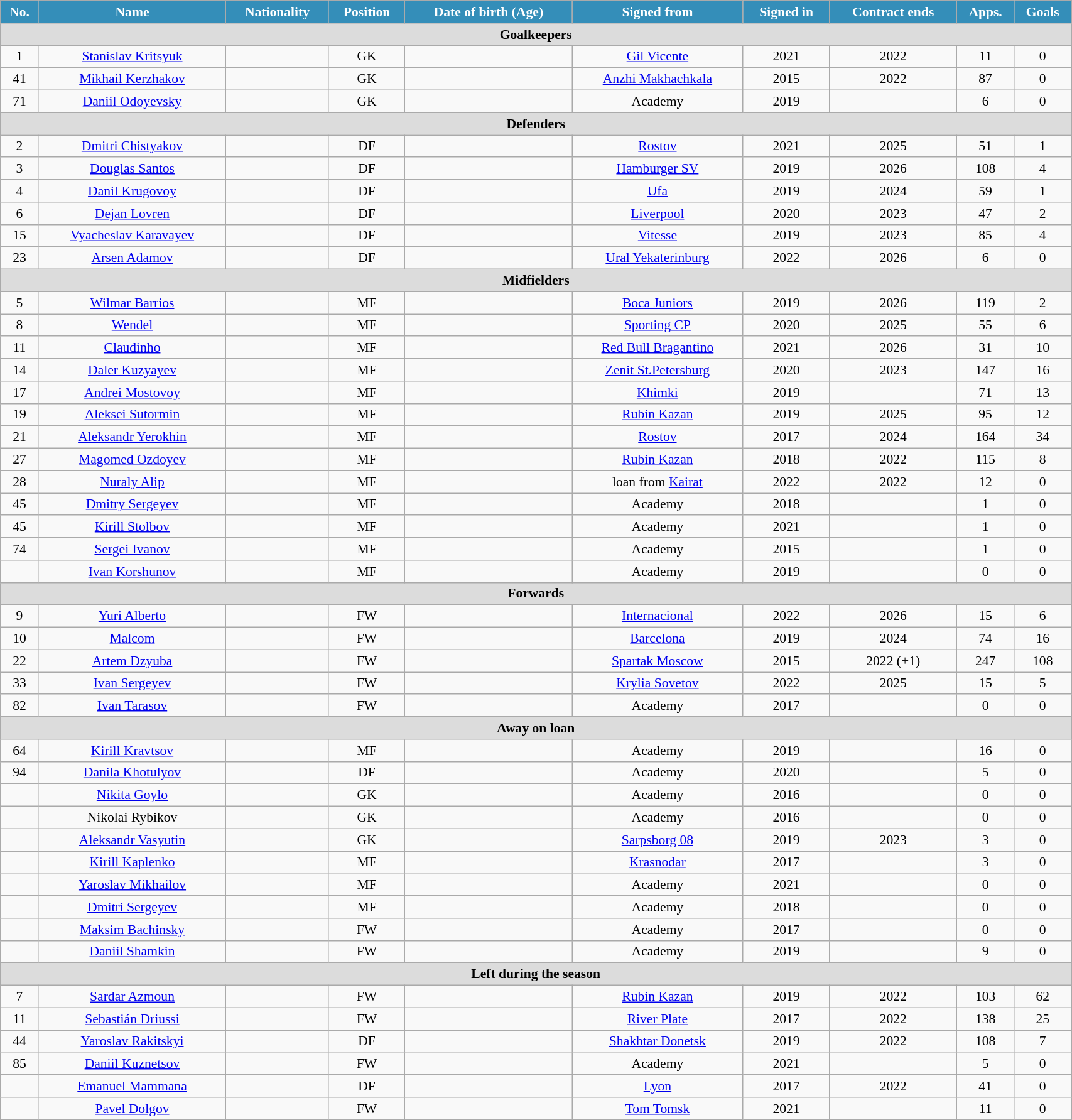<table class="wikitable" style="text-align:center; font-size:90%; width:90%;">
<tr>
<th style="background:#348EB9; color:white; text-align:center;">No.</th>
<th style="background:#348EB9; color:white; text-align:center;">Name</th>
<th style="background:#348EB9; color:white; text-align:center;">Nationality</th>
<th style="background:#348EB9; color:white; text-align:center;">Position</th>
<th style="background:#348EB9; color:white; text-align:center;">Date of birth (Age)</th>
<th style="background:#348EB9; color:white; text-align:center;">Signed from</th>
<th style="background:#348EB9; color:white; text-align:center;">Signed in</th>
<th style="background:#348EB9; color:white; text-align:center;">Contract ends</th>
<th style="background:#348EB9; color:white; text-align:center;">Apps.</th>
<th style="background:#348EB9; color:white; text-align:center;">Goals</th>
</tr>
<tr>
<th colspan="11" style="background:#dcdcdc; text-align:center;">Goalkeepers</th>
</tr>
<tr>
<td>1</td>
<td><a href='#'>Stanislav Kritsyuk</a></td>
<td></td>
<td>GK</td>
<td></td>
<td><a href='#'>Gil Vicente</a></td>
<td>2021</td>
<td>2022</td>
<td>11</td>
<td>0</td>
</tr>
<tr>
<td>41</td>
<td><a href='#'>Mikhail Kerzhakov</a></td>
<td></td>
<td>GK</td>
<td></td>
<td><a href='#'>Anzhi Makhachkala</a></td>
<td>2015</td>
<td>2022</td>
<td>87</td>
<td>0</td>
</tr>
<tr>
<td>71</td>
<td><a href='#'>Daniil Odoyevsky</a></td>
<td></td>
<td>GK</td>
<td></td>
<td>Academy</td>
<td>2019</td>
<td></td>
<td>6</td>
<td>0</td>
</tr>
<tr>
<th colspan="11" style="background:#dcdcdc; text-align:center;">Defenders</th>
</tr>
<tr>
<td>2</td>
<td><a href='#'>Dmitri Chistyakov</a></td>
<td></td>
<td>DF</td>
<td></td>
<td><a href='#'>Rostov</a></td>
<td>2021</td>
<td>2025</td>
<td>51</td>
<td>1</td>
</tr>
<tr>
<td>3</td>
<td><a href='#'>Douglas Santos</a></td>
<td></td>
<td>DF</td>
<td></td>
<td><a href='#'>Hamburger SV</a></td>
<td>2019</td>
<td>2026</td>
<td>108</td>
<td>4</td>
</tr>
<tr>
<td>4</td>
<td><a href='#'>Danil Krugovoy</a></td>
<td></td>
<td>DF</td>
<td></td>
<td><a href='#'>Ufa</a></td>
<td>2019</td>
<td>2024</td>
<td>59</td>
<td>1</td>
</tr>
<tr>
<td>6</td>
<td><a href='#'>Dejan Lovren</a></td>
<td></td>
<td>DF</td>
<td></td>
<td><a href='#'>Liverpool</a></td>
<td>2020</td>
<td>2023</td>
<td>47</td>
<td>2</td>
</tr>
<tr>
<td>15</td>
<td><a href='#'>Vyacheslav Karavayev</a></td>
<td></td>
<td>DF</td>
<td></td>
<td><a href='#'>Vitesse</a></td>
<td>2019</td>
<td>2023</td>
<td>85</td>
<td>4</td>
</tr>
<tr>
<td>23</td>
<td><a href='#'>Arsen Adamov</a></td>
<td></td>
<td>DF</td>
<td></td>
<td><a href='#'>Ural Yekaterinburg</a></td>
<td>2022</td>
<td>2026</td>
<td>6</td>
<td>0</td>
</tr>
<tr>
<th colspan="11" style="background:#dcdcdc; text-align:center;">Midfielders</th>
</tr>
<tr>
<td>5</td>
<td><a href='#'>Wilmar Barrios</a></td>
<td></td>
<td>MF</td>
<td></td>
<td><a href='#'>Boca Juniors</a></td>
<td>2019</td>
<td>2026</td>
<td>119</td>
<td>2</td>
</tr>
<tr>
<td>8</td>
<td><a href='#'>Wendel</a></td>
<td></td>
<td>MF</td>
<td></td>
<td><a href='#'>Sporting CP</a></td>
<td>2020</td>
<td>2025</td>
<td>55</td>
<td>6</td>
</tr>
<tr>
<td>11</td>
<td><a href='#'>Claudinho</a></td>
<td></td>
<td>MF</td>
<td></td>
<td><a href='#'>Red Bull Bragantino</a></td>
<td>2021</td>
<td>2026</td>
<td>31</td>
<td>10</td>
</tr>
<tr>
<td>14</td>
<td><a href='#'>Daler Kuzyayev</a></td>
<td></td>
<td>MF</td>
<td></td>
<td><a href='#'>Zenit St.Petersburg</a></td>
<td>2020</td>
<td>2023</td>
<td>147</td>
<td>16</td>
</tr>
<tr>
<td>17</td>
<td><a href='#'>Andrei Mostovoy</a></td>
<td></td>
<td>MF</td>
<td></td>
<td><a href='#'>Khimki</a></td>
<td>2019</td>
<td></td>
<td>71</td>
<td>13</td>
</tr>
<tr>
<td>19</td>
<td><a href='#'>Aleksei Sutormin</a></td>
<td></td>
<td>MF</td>
<td></td>
<td><a href='#'>Rubin Kazan</a></td>
<td>2019</td>
<td>2025</td>
<td>95</td>
<td>12</td>
</tr>
<tr>
<td>21</td>
<td><a href='#'>Aleksandr Yerokhin</a></td>
<td></td>
<td>MF</td>
<td></td>
<td><a href='#'>Rostov</a></td>
<td>2017</td>
<td>2024</td>
<td>164</td>
<td>34</td>
</tr>
<tr>
<td>27</td>
<td><a href='#'>Magomed Ozdoyev</a></td>
<td></td>
<td>MF</td>
<td></td>
<td><a href='#'>Rubin Kazan</a></td>
<td>2018</td>
<td>2022</td>
<td>115</td>
<td>8</td>
</tr>
<tr>
<td>28</td>
<td><a href='#'>Nuraly Alip</a></td>
<td></td>
<td>MF</td>
<td></td>
<td>loan from <a href='#'>Kairat</a></td>
<td>2022</td>
<td>2022</td>
<td>12</td>
<td>0</td>
</tr>
<tr>
<td>45</td>
<td><a href='#'>Dmitry Sergeyev</a></td>
<td></td>
<td>MF</td>
<td></td>
<td>Academy</td>
<td>2018</td>
<td></td>
<td>1</td>
<td>0</td>
</tr>
<tr>
<td>45</td>
<td><a href='#'>Kirill Stolbov</a></td>
<td></td>
<td>MF</td>
<td></td>
<td>Academy</td>
<td>2021</td>
<td></td>
<td>1</td>
<td>0</td>
</tr>
<tr>
<td>74</td>
<td><a href='#'>Sergei Ivanov</a></td>
<td></td>
<td>MF</td>
<td></td>
<td>Academy</td>
<td>2015</td>
<td></td>
<td>1</td>
<td>0</td>
</tr>
<tr>
<td></td>
<td><a href='#'>Ivan Korshunov</a></td>
<td></td>
<td>MF</td>
<td></td>
<td>Academy</td>
<td>2019</td>
<td></td>
<td>0</td>
<td>0</td>
</tr>
<tr>
<th colspan="11" style="background:#dcdcdc; text-align:center;">Forwards</th>
</tr>
<tr>
<td>9</td>
<td><a href='#'>Yuri Alberto</a></td>
<td></td>
<td>FW</td>
<td></td>
<td><a href='#'>Internacional</a></td>
<td>2022</td>
<td>2026</td>
<td>15</td>
<td>6</td>
</tr>
<tr>
<td>10</td>
<td><a href='#'>Malcom</a></td>
<td></td>
<td>FW</td>
<td></td>
<td><a href='#'>Barcelona</a></td>
<td>2019</td>
<td>2024</td>
<td>74</td>
<td>16</td>
</tr>
<tr>
<td>22</td>
<td><a href='#'>Artem Dzyuba</a></td>
<td></td>
<td>FW</td>
<td></td>
<td><a href='#'>Spartak Moscow</a></td>
<td>2015</td>
<td>2022 (+1)</td>
<td>247</td>
<td>108</td>
</tr>
<tr>
<td>33</td>
<td><a href='#'>Ivan Sergeyev</a></td>
<td></td>
<td>FW</td>
<td></td>
<td><a href='#'>Krylia Sovetov</a></td>
<td>2022</td>
<td>2025</td>
<td>15</td>
<td>5</td>
</tr>
<tr>
<td>82</td>
<td><a href='#'>Ivan Tarasov</a></td>
<td></td>
<td>FW</td>
<td></td>
<td>Academy</td>
<td>2017</td>
<td></td>
<td>0</td>
<td>0</td>
</tr>
<tr>
<th colspan="11" style="background:#dcdcdc; text-align:center;">Away on loan</th>
</tr>
<tr>
<td>64</td>
<td><a href='#'>Kirill Kravtsov</a></td>
<td></td>
<td>MF</td>
<td></td>
<td>Academy</td>
<td>2019</td>
<td></td>
<td>16</td>
<td>0</td>
</tr>
<tr>
<td>94</td>
<td><a href='#'>Danila Khotulyov</a></td>
<td></td>
<td>DF</td>
<td></td>
<td>Academy</td>
<td>2020</td>
<td></td>
<td>5</td>
<td>0</td>
</tr>
<tr>
<td></td>
<td><a href='#'>Nikita Goylo</a></td>
<td></td>
<td>GK</td>
<td></td>
<td>Academy</td>
<td>2016</td>
<td></td>
<td>0</td>
<td>0</td>
</tr>
<tr>
<td></td>
<td>Nikolai Rybikov</td>
<td></td>
<td>GK</td>
<td></td>
<td>Academy</td>
<td>2016</td>
<td></td>
<td>0</td>
<td>0</td>
</tr>
<tr>
<td></td>
<td><a href='#'>Aleksandr Vasyutin</a></td>
<td></td>
<td>GK</td>
<td></td>
<td><a href='#'>Sarpsborg 08</a></td>
<td>2019</td>
<td>2023</td>
<td>3</td>
<td>0</td>
</tr>
<tr>
<td></td>
<td><a href='#'>Kirill Kaplenko</a></td>
<td></td>
<td>MF</td>
<td></td>
<td><a href='#'>Krasnodar</a></td>
<td>2017</td>
<td></td>
<td>3</td>
<td>0</td>
</tr>
<tr>
<td></td>
<td><a href='#'>Yaroslav Mikhailov</a></td>
<td></td>
<td>MF</td>
<td></td>
<td>Academy</td>
<td>2021</td>
<td></td>
<td>0</td>
<td>0</td>
</tr>
<tr>
<td></td>
<td><a href='#'>Dmitri Sergeyev</a></td>
<td></td>
<td>MF</td>
<td></td>
<td>Academy</td>
<td>2018</td>
<td></td>
<td>0</td>
<td>0</td>
</tr>
<tr>
<td></td>
<td><a href='#'>Maksim Bachinsky</a></td>
<td></td>
<td>FW</td>
<td></td>
<td>Academy</td>
<td>2017</td>
<td></td>
<td>0</td>
<td>0</td>
</tr>
<tr>
<td></td>
<td><a href='#'>Daniil Shamkin</a></td>
<td></td>
<td>FW</td>
<td></td>
<td>Academy</td>
<td>2019</td>
<td></td>
<td>9</td>
<td>0</td>
</tr>
<tr>
<th colspan="11" style="background:#dcdcdc; text-align:center;">Left during the season</th>
</tr>
<tr>
<td>7</td>
<td><a href='#'>Sardar Azmoun</a></td>
<td></td>
<td>FW</td>
<td></td>
<td><a href='#'>Rubin Kazan</a></td>
<td>2019</td>
<td>2022</td>
<td>103</td>
<td>62</td>
</tr>
<tr>
<td>11</td>
<td><a href='#'>Sebastián Driussi</a></td>
<td></td>
<td>FW</td>
<td></td>
<td><a href='#'>River Plate</a></td>
<td>2017</td>
<td>2022</td>
<td>138</td>
<td>25</td>
</tr>
<tr>
<td>44</td>
<td><a href='#'>Yaroslav Rakitskyi</a></td>
<td></td>
<td>DF</td>
<td></td>
<td><a href='#'>Shakhtar Donetsk</a></td>
<td>2019</td>
<td>2022</td>
<td>108</td>
<td>7</td>
</tr>
<tr>
<td>85</td>
<td><a href='#'>Daniil Kuznetsov</a></td>
<td></td>
<td>FW</td>
<td></td>
<td>Academy</td>
<td>2021</td>
<td></td>
<td>5</td>
<td>0</td>
</tr>
<tr>
<td></td>
<td><a href='#'>Emanuel Mammana</a></td>
<td></td>
<td>DF</td>
<td></td>
<td><a href='#'>Lyon</a></td>
<td>2017</td>
<td>2022</td>
<td>41</td>
<td>0</td>
</tr>
<tr>
<td></td>
<td><a href='#'>Pavel Dolgov</a></td>
<td></td>
<td>FW</td>
<td></td>
<td><a href='#'>Tom Tomsk</a></td>
<td>2021</td>
<td></td>
<td>11</td>
<td>0</td>
</tr>
</table>
